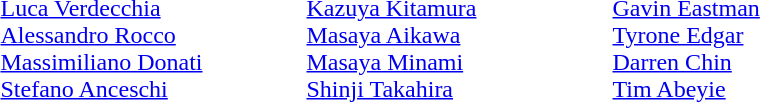<table>
<tr>
<td width=200 valign=top><em></em><br><a href='#'>Luca Verdecchia</a><br><a href='#'>Alessandro Rocco</a><br><a href='#'>Massimiliano Donati</a><br><a href='#'>Stefano Anceschi</a></td>
<td width=200 valign=top><em></em><br><a href='#'>Kazuya Kitamura</a><br><a href='#'>Masaya Aikawa</a><br><a href='#'>Masaya Minami</a><br><a href='#'>Shinji Takahira</a></td>
<td width=200 valign=top><em></em><br><a href='#'>Gavin Eastman</a><br><a href='#'>Tyrone Edgar</a><br><a href='#'>Darren Chin</a><br><a href='#'>Tim Abeyie</a></td>
</tr>
</table>
